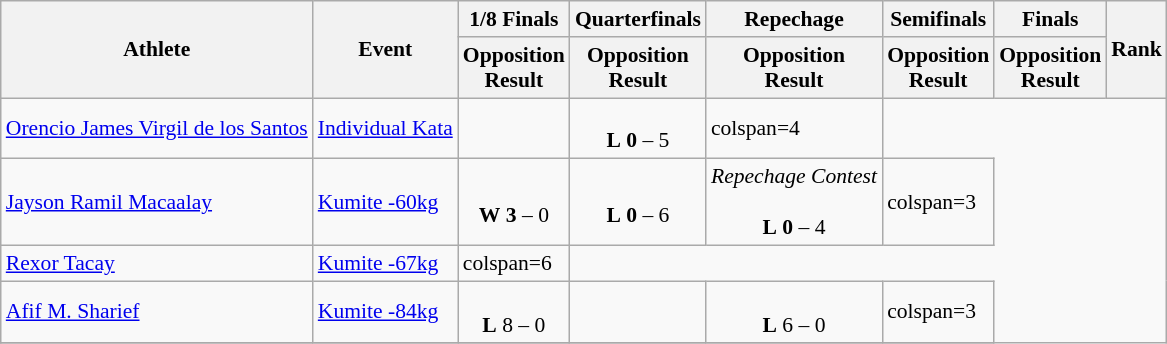<table class=wikitable style="font-size:90%">
<tr>
<th rowspan=2>Athlete</th>
<th rowspan=2>Event</th>
<th>1/8 Finals</th>
<th>Quarterfinals</th>
<th>Repechage</th>
<th>Semifinals</th>
<th>Finals</th>
<th rowspan=2>Rank</th>
</tr>
<tr>
<th>Opposition<br>Result</th>
<th>Opposition<br>Result</th>
<th>Opposition<br>Result</th>
<th>Opposition<br>Result</th>
<th>Opposition<br>Result</th>
</tr>
<tr>
<td><a href='#'>Orencio James Virgil de los Santos</a></td>
<td><a href='#'>Individual Kata</a></td>
<td></td>
<td align=center> <br> <strong>L</strong> <strong>0</strong> – 5</td>
<td>colspan=4 </td>
</tr>
<tr>
<td><a href='#'>Jayson Ramil Macaalay</a></td>
<td><a href='#'>Kumite -60kg</a></td>
<td align=center> <br> <strong>W</strong> <strong>3</strong> – 0</td>
<td align=center> <br> <strong>L</strong> <strong>0</strong> – 6</td>
<td align=center><em>Repechage Contest</em><br>  <br> <strong>L</strong> <strong>0</strong> – 4</td>
<td>colspan=3 </td>
</tr>
<tr>
<td><a href='#'>Rexor Tacay</a></td>
<td><a href='#'>Kumite -67kg</a></td>
<td>colspan=6 </td>
</tr>
<tr>
<td><a href='#'>Afif M. Sharief</a></td>
<td><a href='#'>Kumite -84kg</a></td>
<td align=center> <br><strong>L</strong> 8 – 0</td>
<td></td>
<td align=center> <br><strong>L</strong> 6 – 0</td>
<td>colspan=3</td>
</tr>
<tr>
</tr>
</table>
